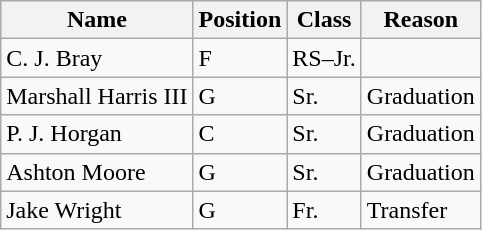<table class=wikitable sortable>
<tr>
<th>Name</th>
<th>Position</th>
<th>Class</th>
<th>Reason</th>
</tr>
<tr>
<td>C. J. Bray</td>
<td>F</td>
<td>RS–Jr.</td>
<td></td>
</tr>
<tr>
<td>Marshall Harris III</td>
<td>G</td>
<td>Sr.</td>
<td>Graduation</td>
</tr>
<tr>
<td>P. J. Horgan</td>
<td>C</td>
<td>Sr.</td>
<td>Graduation</td>
</tr>
<tr>
<td>Ashton Moore</td>
<td>G</td>
<td>Sr.</td>
<td>Graduation</td>
</tr>
<tr>
<td>Jake Wright</td>
<td>G</td>
<td>Fr.</td>
<td>Transfer</td>
</tr>
</table>
